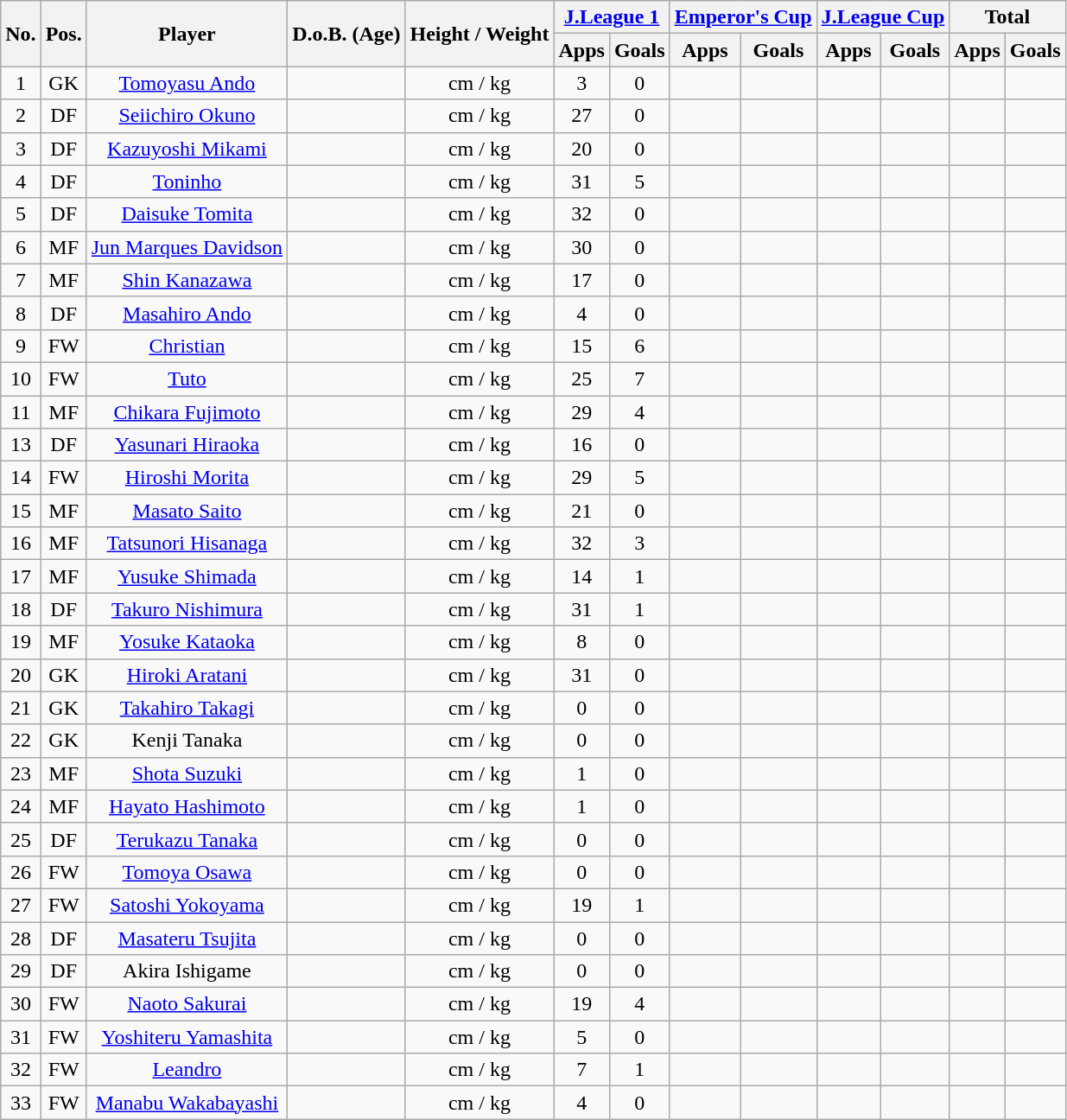<table class="wikitable" style="text-align:center;">
<tr>
<th rowspan="2">No.</th>
<th rowspan="2">Pos.</th>
<th rowspan="2">Player</th>
<th rowspan="2">D.o.B. (Age)</th>
<th rowspan="2">Height / Weight</th>
<th colspan="2"><a href='#'>J.League 1</a></th>
<th colspan="2"><a href='#'>Emperor's Cup</a></th>
<th colspan="2"><a href='#'>J.League Cup</a></th>
<th colspan="2">Total</th>
</tr>
<tr>
<th>Apps</th>
<th>Goals</th>
<th>Apps</th>
<th>Goals</th>
<th>Apps</th>
<th>Goals</th>
<th>Apps</th>
<th>Goals</th>
</tr>
<tr>
<td>1</td>
<td>GK</td>
<td><a href='#'>Tomoyasu Ando</a></td>
<td></td>
<td>cm / kg</td>
<td>3</td>
<td>0</td>
<td></td>
<td></td>
<td></td>
<td></td>
<td></td>
<td></td>
</tr>
<tr>
<td>2</td>
<td>DF</td>
<td><a href='#'>Seiichiro Okuno</a></td>
<td></td>
<td>cm / kg</td>
<td>27</td>
<td>0</td>
<td></td>
<td></td>
<td></td>
<td></td>
<td></td>
<td></td>
</tr>
<tr>
<td>3</td>
<td>DF</td>
<td><a href='#'>Kazuyoshi Mikami</a></td>
<td></td>
<td>cm / kg</td>
<td>20</td>
<td>0</td>
<td></td>
<td></td>
<td></td>
<td></td>
<td></td>
<td></td>
</tr>
<tr>
<td>4</td>
<td>DF</td>
<td><a href='#'>Toninho</a></td>
<td></td>
<td>cm / kg</td>
<td>31</td>
<td>5</td>
<td></td>
<td></td>
<td></td>
<td></td>
<td></td>
<td></td>
</tr>
<tr>
<td>5</td>
<td>DF</td>
<td><a href='#'>Daisuke Tomita</a></td>
<td></td>
<td>cm / kg</td>
<td>32</td>
<td>0</td>
<td></td>
<td></td>
<td></td>
<td></td>
<td></td>
<td></td>
</tr>
<tr>
<td>6</td>
<td>MF</td>
<td><a href='#'>Jun Marques Davidson</a></td>
<td></td>
<td>cm / kg</td>
<td>30</td>
<td>0</td>
<td></td>
<td></td>
<td></td>
<td></td>
<td></td>
<td></td>
</tr>
<tr>
<td>7</td>
<td>MF</td>
<td><a href='#'>Shin Kanazawa</a></td>
<td></td>
<td>cm / kg</td>
<td>17</td>
<td>0</td>
<td></td>
<td></td>
<td></td>
<td></td>
<td></td>
<td></td>
</tr>
<tr>
<td>8</td>
<td>DF</td>
<td><a href='#'>Masahiro Ando</a></td>
<td></td>
<td>cm / kg</td>
<td>4</td>
<td>0</td>
<td></td>
<td></td>
<td></td>
<td></td>
<td></td>
<td></td>
</tr>
<tr>
<td>9</td>
<td>FW</td>
<td><a href='#'>Christian</a></td>
<td></td>
<td>cm / kg</td>
<td>15</td>
<td>6</td>
<td></td>
<td></td>
<td></td>
<td></td>
<td></td>
<td></td>
</tr>
<tr>
<td>10</td>
<td>FW</td>
<td><a href='#'>Tuto</a></td>
<td></td>
<td>cm / kg</td>
<td>25</td>
<td>7</td>
<td></td>
<td></td>
<td></td>
<td></td>
<td></td>
<td></td>
</tr>
<tr>
<td>11</td>
<td>MF</td>
<td><a href='#'>Chikara Fujimoto</a></td>
<td></td>
<td>cm / kg</td>
<td>29</td>
<td>4</td>
<td></td>
<td></td>
<td></td>
<td></td>
<td></td>
<td></td>
</tr>
<tr>
<td>13</td>
<td>DF</td>
<td><a href='#'>Yasunari Hiraoka</a></td>
<td></td>
<td>cm / kg</td>
<td>16</td>
<td>0</td>
<td></td>
<td></td>
<td></td>
<td></td>
<td></td>
<td></td>
</tr>
<tr>
<td>14</td>
<td>FW</td>
<td><a href='#'>Hiroshi Morita</a></td>
<td></td>
<td>cm / kg</td>
<td>29</td>
<td>5</td>
<td></td>
<td></td>
<td></td>
<td></td>
<td></td>
<td></td>
</tr>
<tr>
<td>15</td>
<td>MF</td>
<td><a href='#'>Masato Saito</a></td>
<td></td>
<td>cm / kg</td>
<td>21</td>
<td>0</td>
<td></td>
<td></td>
<td></td>
<td></td>
<td></td>
<td></td>
</tr>
<tr>
<td>16</td>
<td>MF</td>
<td><a href='#'>Tatsunori Hisanaga</a></td>
<td></td>
<td>cm / kg</td>
<td>32</td>
<td>3</td>
<td></td>
<td></td>
<td></td>
<td></td>
<td></td>
<td></td>
</tr>
<tr>
<td>17</td>
<td>MF</td>
<td><a href='#'>Yusuke Shimada</a></td>
<td></td>
<td>cm / kg</td>
<td>14</td>
<td>1</td>
<td></td>
<td></td>
<td></td>
<td></td>
<td></td>
<td></td>
</tr>
<tr>
<td>18</td>
<td>DF</td>
<td><a href='#'>Takuro Nishimura</a></td>
<td></td>
<td>cm / kg</td>
<td>31</td>
<td>1</td>
<td></td>
<td></td>
<td></td>
<td></td>
<td></td>
<td></td>
</tr>
<tr>
<td>19</td>
<td>MF</td>
<td><a href='#'>Yosuke Kataoka</a></td>
<td></td>
<td>cm / kg</td>
<td>8</td>
<td>0</td>
<td></td>
<td></td>
<td></td>
<td></td>
<td></td>
<td></td>
</tr>
<tr>
<td>20</td>
<td>GK</td>
<td><a href='#'>Hiroki Aratani</a></td>
<td></td>
<td>cm / kg</td>
<td>31</td>
<td>0</td>
<td></td>
<td></td>
<td></td>
<td></td>
<td></td>
<td></td>
</tr>
<tr>
<td>21</td>
<td>GK</td>
<td><a href='#'>Takahiro Takagi</a></td>
<td></td>
<td>cm / kg</td>
<td>0</td>
<td>0</td>
<td></td>
<td></td>
<td></td>
<td></td>
<td></td>
<td></td>
</tr>
<tr>
<td>22</td>
<td>GK</td>
<td>Kenji Tanaka</td>
<td></td>
<td>cm / kg</td>
<td>0</td>
<td>0</td>
<td></td>
<td></td>
<td></td>
<td></td>
<td></td>
<td></td>
</tr>
<tr>
<td>23</td>
<td>MF</td>
<td><a href='#'>Shota Suzuki</a></td>
<td></td>
<td>cm / kg</td>
<td>1</td>
<td>0</td>
<td></td>
<td></td>
<td></td>
<td></td>
<td></td>
<td></td>
</tr>
<tr>
<td>24</td>
<td>MF</td>
<td><a href='#'>Hayato Hashimoto</a></td>
<td></td>
<td>cm / kg</td>
<td>1</td>
<td>0</td>
<td></td>
<td></td>
<td></td>
<td></td>
<td></td>
<td></td>
</tr>
<tr>
<td>25</td>
<td>DF</td>
<td><a href='#'>Terukazu Tanaka</a></td>
<td></td>
<td>cm / kg</td>
<td>0</td>
<td>0</td>
<td></td>
<td></td>
<td></td>
<td></td>
<td></td>
<td></td>
</tr>
<tr>
<td>26</td>
<td>FW</td>
<td><a href='#'>Tomoya Osawa</a></td>
<td></td>
<td>cm / kg</td>
<td>0</td>
<td>0</td>
<td></td>
<td></td>
<td></td>
<td></td>
<td></td>
<td></td>
</tr>
<tr>
<td>27</td>
<td>FW</td>
<td><a href='#'>Satoshi Yokoyama</a></td>
<td></td>
<td>cm / kg</td>
<td>19</td>
<td>1</td>
<td></td>
<td></td>
<td></td>
<td></td>
<td></td>
<td></td>
</tr>
<tr>
<td>28</td>
<td>DF</td>
<td><a href='#'>Masateru Tsujita</a></td>
<td></td>
<td>cm / kg</td>
<td>0</td>
<td>0</td>
<td></td>
<td></td>
<td></td>
<td></td>
<td></td>
<td></td>
</tr>
<tr>
<td>29</td>
<td>DF</td>
<td>Akira Ishigame</td>
<td></td>
<td>cm / kg</td>
<td>0</td>
<td>0</td>
<td></td>
<td></td>
<td></td>
<td></td>
<td></td>
<td></td>
</tr>
<tr>
<td>30</td>
<td>FW</td>
<td><a href='#'>Naoto Sakurai</a></td>
<td></td>
<td>cm / kg</td>
<td>19</td>
<td>4</td>
<td></td>
<td></td>
<td></td>
<td></td>
<td></td>
<td></td>
</tr>
<tr>
<td>31</td>
<td>FW</td>
<td><a href='#'>Yoshiteru Yamashita</a></td>
<td></td>
<td>cm / kg</td>
<td>5</td>
<td>0</td>
<td></td>
<td></td>
<td></td>
<td></td>
<td></td>
<td></td>
</tr>
<tr>
<td>32</td>
<td>FW</td>
<td><a href='#'>Leandro</a></td>
<td></td>
<td>cm / kg</td>
<td>7</td>
<td>1</td>
<td></td>
<td></td>
<td></td>
<td></td>
<td></td>
<td></td>
</tr>
<tr>
<td>33</td>
<td>FW</td>
<td><a href='#'>Manabu Wakabayashi</a></td>
<td></td>
<td>cm / kg</td>
<td>4</td>
<td>0</td>
<td></td>
<td></td>
<td></td>
<td></td>
<td></td>
<td></td>
</tr>
</table>
